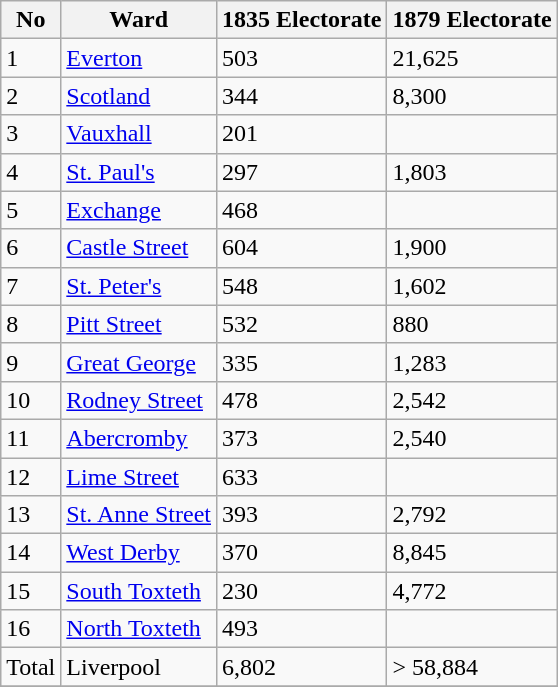<table class="wikitable">
<tr>
<th>No</th>
<th>Ward</th>
<th>1835 Electorate</th>
<th>1879 Electorate</th>
</tr>
<tr>
<td>1</td>
<td><a href='#'>Everton</a></td>
<td>503</td>
<td>21,625</td>
</tr>
<tr>
<td>2</td>
<td><a href='#'>Scotland</a></td>
<td>344</td>
<td>8,300</td>
</tr>
<tr>
<td>3</td>
<td><a href='#'>Vauxhall</a></td>
<td>201</td>
<td></td>
</tr>
<tr>
<td>4</td>
<td><a href='#'>St. Paul's</a></td>
<td>297</td>
<td>1,803</td>
</tr>
<tr>
<td>5</td>
<td><a href='#'>Exchange</a></td>
<td>468</td>
<td></td>
</tr>
<tr>
<td>6</td>
<td><a href='#'>Castle Street</a></td>
<td>604</td>
<td>1,900</td>
</tr>
<tr>
<td>7</td>
<td><a href='#'>St. Peter's</a></td>
<td>548</td>
<td>1,602</td>
</tr>
<tr>
<td>8</td>
<td><a href='#'>Pitt Street</a></td>
<td>532</td>
<td>880</td>
</tr>
<tr>
<td>9</td>
<td><a href='#'>Great George</a></td>
<td>335</td>
<td>1,283</td>
</tr>
<tr>
<td>10</td>
<td><a href='#'>Rodney Street</a></td>
<td>478</td>
<td>2,542</td>
</tr>
<tr>
<td>11</td>
<td><a href='#'>Abercromby</a></td>
<td>373</td>
<td>2,540</td>
</tr>
<tr>
<td>12</td>
<td><a href='#'>Lime Street</a></td>
<td>633</td>
<td></td>
</tr>
<tr>
<td>13</td>
<td><a href='#'>St. Anne Street</a></td>
<td>393</td>
<td>2,792</td>
</tr>
<tr>
<td>14</td>
<td><a href='#'>West Derby</a></td>
<td>370</td>
<td>8,845</td>
</tr>
<tr>
<td>15</td>
<td><a href='#'>South Toxteth</a></td>
<td>230</td>
<td>4,772</td>
</tr>
<tr>
<td>16</td>
<td><a href='#'>North Toxteth</a></td>
<td>493</td>
<td></td>
</tr>
<tr>
<td>Total</td>
<td>Liverpool</td>
<td>6,802</td>
<td>> 58,884</td>
</tr>
<tr>
</tr>
</table>
